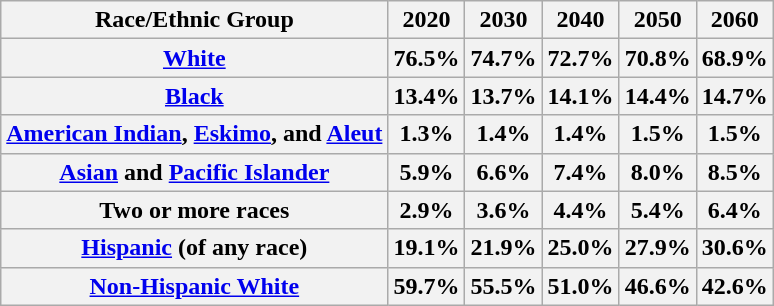<table class="wikitable sortable">
<tr>
<th>Race/Ethnic Group</th>
<th>2020</th>
<th>2030</th>
<th>2040</th>
<th>2050</th>
<th>2060</th>
</tr>
<tr>
<th><a href='#'>White</a></th>
<th>76.5%</th>
<th>74.7%</th>
<th>72.7%</th>
<th>70.8%</th>
<th>68.9%</th>
</tr>
<tr>
<th><a href='#'>Black</a></th>
<th>13.4%</th>
<th>13.7%</th>
<th>14.1%</th>
<th>14.4%</th>
<th>14.7%</th>
</tr>
<tr>
<th><a href='#'>American Indian</a>, <a href='#'>Eskimo</a>, and <a href='#'>Aleut</a></th>
<th>1.3%</th>
<th>1.4%</th>
<th>1.4%</th>
<th>1.5%</th>
<th>1.5%</th>
</tr>
<tr>
<th><a href='#'>Asian</a> and <a href='#'>Pacific Islander</a></th>
<th>5.9%</th>
<th>6.6%</th>
<th>7.4%</th>
<th>8.0%</th>
<th>8.5%</th>
</tr>
<tr>
<th>Two or more races</th>
<th>2.9%</th>
<th>3.6%</th>
<th>4.4%</th>
<th>5.4%</th>
<th>6.4%</th>
</tr>
<tr>
<th><a href='#'>Hispanic</a> (of any race)</th>
<th>19.1%</th>
<th>21.9%</th>
<th>25.0%</th>
<th>27.9%</th>
<th>30.6%</th>
</tr>
<tr>
<th><a href='#'>Non-Hispanic White</a></th>
<th>59.7%</th>
<th>55.5%</th>
<th>51.0%</th>
<th>46.6%</th>
<th>42.6%</th>
</tr>
</table>
